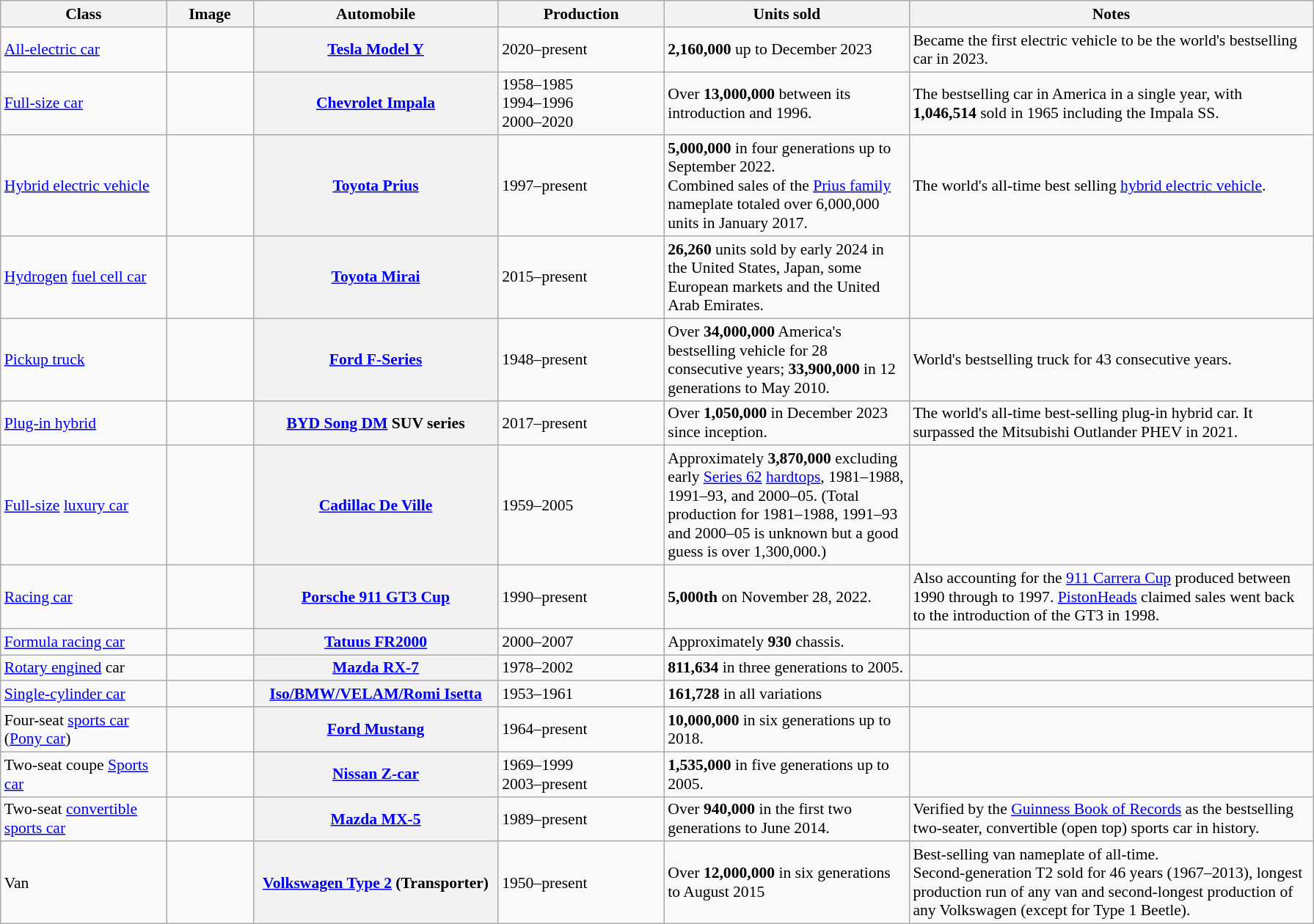<table class="wikitable sortable" style="font-size:90%">
<tr>
<th style="width:10em">Class</th>
<th style="width:5em">Image</th>
<th style="width:15em">Automobile</th>
<th style="width:10em">Production</th>
<th style="width:15em">Units sold</th>
<th style="width:25em">Notes</th>
</tr>
<tr>
<td><a href='#'>All-electric car</a></td>
<td></td>
<th><a href='#'>Tesla Model Y</a></th>
<td>2020–present</td>
<td><strong>2,160,000</strong> up to December 2023</td>
<td>Became the first electric vehicle to be the world's bestselling car in 2023.</td>
</tr>
<tr>
<td><a href='#'>Full-size car</a></td>
<td></td>
<th><a href='#'>Chevrolet Impala</a></th>
<td>1958–1985<br>1994–1996<br>2000–2020</td>
<td>Over <strong>13,000,000</strong> between its introduction and 1996.</td>
<td>The bestselling car in America in a single year, with <strong>1,046,514</strong> sold in 1965 including the Impala SS.</td>
</tr>
<tr>
<td><a href='#'>Hybrid electric vehicle</a></td>
<td></td>
<th><a href='#'>Toyota Prius</a></th>
<td>1997–present</td>
<td><strong>5,000,000</strong> in four generations up to September 2022.<br> Combined sales of the <a href='#'>Prius family</a> nameplate totaled over 6,000,000 units in January 2017.</td>
<td>The world's all-time best selling <a href='#'>hybrid electric vehicle</a>.</td>
</tr>
<tr>
<td><a href='#'>Hydrogen</a> <a href='#'>fuel cell car</a></td>
<td></td>
<th><a href='#'>Toyota Mirai</a></th>
<td>2015–present</td>
<td><strong>26,260</strong> units sold by early 2024 in the United States, Japan, some European markets and the United Arab Emirates.</td>
<td></td>
</tr>
<tr>
<td><a href='#'>Pickup truck</a></td>
<td></td>
<th><a href='#'>Ford F-Series</a></th>
<td>1948–present</td>
<td>Over <strong>34,000,000</strong> America's bestselling vehicle for 28 consecutive years; <strong>33,900,000</strong> in 12 generations to May 2010.</td>
<td>World's bestselling truck for 43 consecutive years.</td>
</tr>
<tr>
<td><a href='#'>Plug-in hybrid</a></td>
<td></td>
<th><a href='#'>BYD Song DM</a> SUV series</th>
<td>2017–present</td>
<td>Over <strong>1,050,000</strong> in December 2023 since inception.</td>
<td>The world's all-time best-selling plug-in hybrid car. It surpassed the Mitsubishi Outlander PHEV in 2021.</td>
</tr>
<tr>
<td><a href='#'>Full-size</a> <a href='#'>luxury car</a></td>
<td></td>
<th><a href='#'>Cadillac De Ville</a></th>
<td>1959–2005</td>
<td>Approximately <strong>3,870,000</strong> excluding early <a href='#'>Series 62</a> <a href='#'>hardtops</a>, 1981–1988, 1991–93, and 2000–05. (Total production for 1981–1988, 1991–93 and 2000–05 is unknown but a good guess is over 1,300,000.)</td>
<td></td>
</tr>
<tr>
<td><a href='#'>Racing car</a></td>
<td></td>
<th><a href='#'>Porsche 911 GT3 Cup</a></th>
<td>1990–present</td>
<td><strong>5,000th</strong> on November 28, 2022.</td>
<td>Also accounting for the <a href='#'>911 Carrera Cup</a> produced between 1990 through to 1997. <a href='#'>PistonHeads</a> claimed sales went back to the introduction of the GT3 in 1998.</td>
</tr>
<tr>
<td><a href='#'>Formula racing car</a></td>
<td></td>
<th><a href='#'>Tatuus FR2000</a></th>
<td>2000–2007</td>
<td>Approximately <strong>930</strong> chassis.</td>
<td></td>
</tr>
<tr>
<td><a href='#'>Rotary engined</a> car</td>
<td></td>
<th><a href='#'>Mazda RX-7</a></th>
<td>1978–2002</td>
<td><strong>811,634</strong> in three generations to 2005.</td>
<td></td>
</tr>
<tr>
<td><a href='#'>Single-cylinder car</a></td>
<td></td>
<th><a href='#'>Iso/BMW/VELAM/Romi Isetta</a></th>
<td>1953–1961</td>
<td><strong>161,728</strong> in all variations</td>
<td></td>
</tr>
<tr>
<td>Four-seat <a href='#'>sports car</a><br>(<a href='#'>Pony car</a>)</td>
<td></td>
<th><a href='#'>Ford Mustang</a></th>
<td>1964–present</td>
<td><strong>10,000,000</strong> in six generations up to 2018.</td>
<td></td>
</tr>
<tr>
<td>Two-seat coupe <a href='#'>Sports car</a></td>
<td></td>
<th><a href='#'>Nissan Z-car</a></th>
<td>1969–1999<br>2003–present</td>
<td><strong>1,535,000</strong> in five generations up to 2005.</td>
<td></td>
</tr>
<tr>
<td>Two-seat <a href='#'>convertible</a> <a href='#'>sports car</a></td>
<td></td>
<th><a href='#'>Mazda MX-5</a></th>
<td>1989–present</td>
<td>Over <strong>940,000</strong> in the first two generations to June 2014.</td>
<td>Verified by the <a href='#'>Guinness Book of Records</a> as the bestselling two-seater, convertible (open top) sports car in history.</td>
</tr>
<tr>
<td>Van</td>
<td></td>
<th><a href='#'>Volkswagen Type 2</a> (Transporter)</th>
<td>1950–present</td>
<td>Over <strong>12,000,000</strong> in six generations to August 2015</td>
<td>Best-selling van nameplate of all-time.<br> Second-generation T2 sold for 46 years (1967–2013), longest production run of any van and second-longest production of any Volkswagen (except for Type 1 Beetle).</td>
</tr>
</table>
